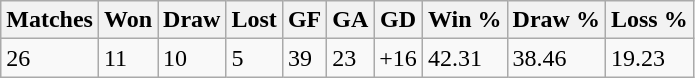<table class="wikitable">
<tr>
<th>Matches</th>
<th>Won</th>
<th>Draw</th>
<th>Lost</th>
<th>GF</th>
<th>GA</th>
<th>GD</th>
<th>Win %</th>
<th>Draw %</th>
<th>Loss %</th>
</tr>
<tr>
<td>26</td>
<td>11</td>
<td>10</td>
<td>5</td>
<td>39</td>
<td>23</td>
<td>+16</td>
<td>42.31</td>
<td>38.46</td>
<td>19.23</td>
</tr>
</table>
